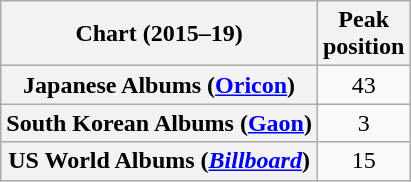<table class="wikitable sortable plainrowheaders" style="text-align:center;">
<tr>
<th>Chart (2015–19)</th>
<th>Peak<br>position</th>
</tr>
<tr>
<th scope="row">Japanese Albums (<a href='#'>Oricon</a>)</th>
<td>43</td>
</tr>
<tr>
<th scope="row">South Korean Albums (<a href='#'>Gaon</a>)</th>
<td>3</td>
</tr>
<tr>
<th scope="row">US World Albums (<a href='#'><em>Billboard</em></a>)</th>
<td>15</td>
</tr>
</table>
